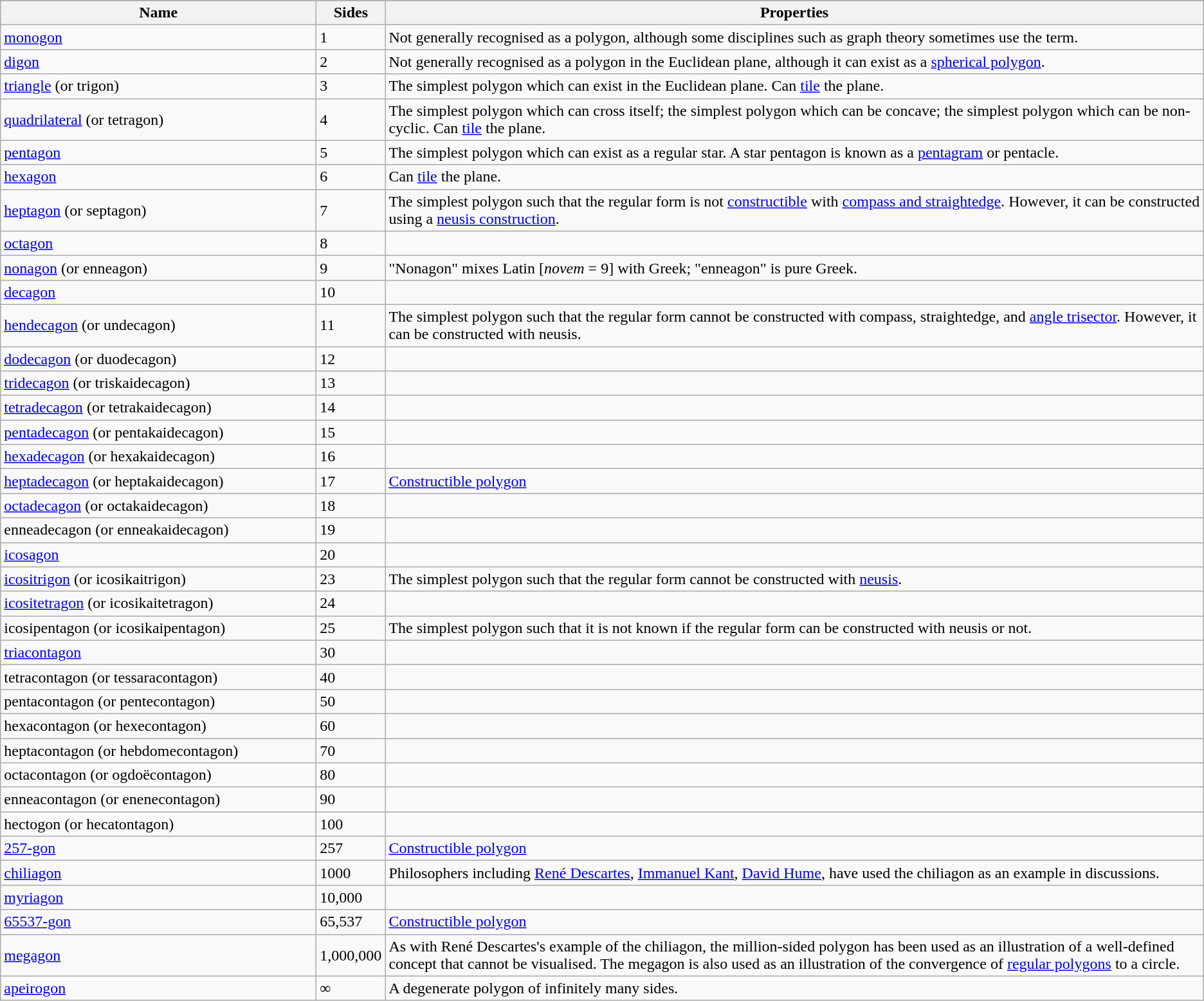<table class="wikitable">
<tr>
</tr>
<tr>
<th style="width:20em;">Name</th>
<th style="width:2em;">Sides</th>
<th style="width:auto;">Properties</th>
</tr>
<tr>
<td><a href='#'>monogon</a></td>
<td>1</td>
<td>Not generally recognised as a polygon, although some disciplines such as graph theory sometimes use the term.</td>
</tr>
<tr>
<td><a href='#'>digon</a></td>
<td>2</td>
<td>Not generally recognised as a polygon in the Euclidean plane, although it can exist as a <a href='#'>spherical polygon</a>.</td>
</tr>
<tr>
<td><a href='#'>triangle</a> (or trigon)</td>
<td>3</td>
<td>The simplest polygon which can exist in the Euclidean plane. Can <a href='#'>tile</a> the plane.</td>
</tr>
<tr>
<td><a href='#'>quadrilateral</a> (or tetragon)</td>
<td>4</td>
<td>The simplest polygon which can cross itself; the simplest polygon which can be concave; the simplest polygon which can be non-cyclic. Can <a href='#'>tile</a> the plane.</td>
</tr>
<tr>
<td><a href='#'>pentagon</a></td>
<td>5</td>
<td> The simplest polygon which can exist as a regular star. A star pentagon is known as a <a href='#'>pentagram</a> or pentacle.</td>
</tr>
<tr>
<td><a href='#'>hexagon</a></td>
<td>6</td>
<td> Can <a href='#'>tile</a> the plane.</td>
</tr>
<tr>
<td><a href='#'>heptagon</a> (or septagon)</td>
<td>7</td>
<td> The simplest polygon such that the regular form is not <a href='#'>constructible</a> with <a href='#'>compass and straightedge</a>. However, it can be constructed using a <a href='#'>neusis construction</a>.</td>
</tr>
<tr>
<td><a href='#'>octagon</a></td>
<td>8</td>
<td></td>
</tr>
<tr>
<td><a href='#'>nonagon</a> (or enneagon)</td>
<td>9</td>
<td>"Nonagon" mixes Latin [<em>novem</em> = 9] with Greek; "enneagon" is pure Greek.</td>
</tr>
<tr>
<td><a href='#'>decagon</a></td>
<td>10</td>
<td></td>
</tr>
<tr>
<td><a href='#'>hendecagon</a> (or undecagon)</td>
<td>11</td>
<td> The simplest polygon such that the regular form cannot be constructed with compass, straightedge, and <a href='#'>angle trisector</a>. However, it can be constructed with neusis.</td>
</tr>
<tr>
<td><a href='#'>dodecagon</a> (or duodecagon)</td>
<td>12</td>
<td></td>
</tr>
<tr>
<td><a href='#'>tridecagon</a> (or triskaidecagon)</td>
<td>13</td>
<td></td>
</tr>
<tr>
<td><a href='#'>tetradecagon</a> (or tetrakaidecagon)</td>
<td>14</td>
<td></td>
</tr>
<tr>
<td><a href='#'>pentadecagon</a> (or pentakaidecagon)</td>
<td>15</td>
<td></td>
</tr>
<tr>
<td><a href='#'>hexadecagon</a> (or hexakaidecagon)</td>
<td>16</td>
<td></td>
</tr>
<tr>
<td><a href='#'>heptadecagon</a> (or heptakaidecagon)</td>
<td>17</td>
<td><a href='#'>Constructible polygon</a></td>
</tr>
<tr>
<td><a href='#'>octadecagon</a> (or octakaidecagon)</td>
<td>18</td>
<td></td>
</tr>
<tr>
<td>enneadecagon (or enneakaidecagon)</td>
<td>19</td>
<td></td>
</tr>
<tr>
<td><a href='#'>icosagon</a></td>
<td>20</td>
<td></td>
</tr>
<tr>
<td><a href='#'>icositrigon</a> (or icosikaitrigon)</td>
<td>23</td>
<td>The simplest polygon such that the regular form cannot be constructed with <a href='#'>neusis</a>.</td>
</tr>
<tr>
<td><a href='#'>icositetragon</a> (or icosikaitetragon)</td>
<td>24</td>
<td></td>
</tr>
<tr>
<td>icosipentagon (or icosikaipentagon)</td>
<td>25</td>
<td>The simplest polygon such that it is not known if the regular form can be constructed with neusis or not.</td>
</tr>
<tr>
<td><a href='#'>triacontagon</a></td>
<td>30</td>
<td></td>
</tr>
<tr>
<td>tetracontagon (or tessaracontagon)</td>
<td>40</td>
<td></td>
</tr>
<tr>
<td>pentacontagon (or pentecontagon)</td>
<td>50</td>
<td></td>
</tr>
<tr>
<td>hexacontagon (or hexecontagon)</td>
<td>60</td>
<td></td>
</tr>
<tr>
<td>heptacontagon (or hebdomecontagon)</td>
<td>70</td>
<td></td>
</tr>
<tr>
<td>octacontagon (or ogdoëcontagon)</td>
<td>80</td>
<td></td>
</tr>
<tr>
<td>enneacontagon (or enenecontagon)</td>
<td>90</td>
<td></td>
</tr>
<tr>
<td>hectogon (or hecatontagon)</td>
<td>100</td>
<td></td>
</tr>
<tr>
<td><a href='#'>257-gon</a> </td>
<td>257</td>
<td><a href='#'>Constructible polygon</a></td>
</tr>
<tr>
<td><a href='#'>chiliagon</a></td>
<td>1000</td>
<td>Philosophers including <a href='#'>René Descartes</a>, <a href='#'>Immanuel Kant</a>, <a href='#'>David Hume</a>, have used the chiliagon as an example in discussions.</td>
</tr>
<tr>
<td><a href='#'>myriagon</a></td>
<td>10,000</td>
<td></td>
</tr>
<tr>
<td><a href='#'>65537-gon</a></td>
<td>65,537</td>
<td><a href='#'>Constructible polygon</a></td>
</tr>
<tr>
<td><a href='#'>megagon</a></td>
<td>1,000,000</td>
<td>As with René Descartes's example of the chiliagon, the million-sided polygon has been used as an illustration of a well-defined concept that cannot be visualised. The megagon is also used as an illustration of the convergence of <a href='#'>regular polygons</a> to a circle.</td>
</tr>
<tr>
<td><a href='#'>apeirogon</a></td>
<td>∞</td>
<td>A degenerate polygon of infinitely many sides.</td>
</tr>
</table>
